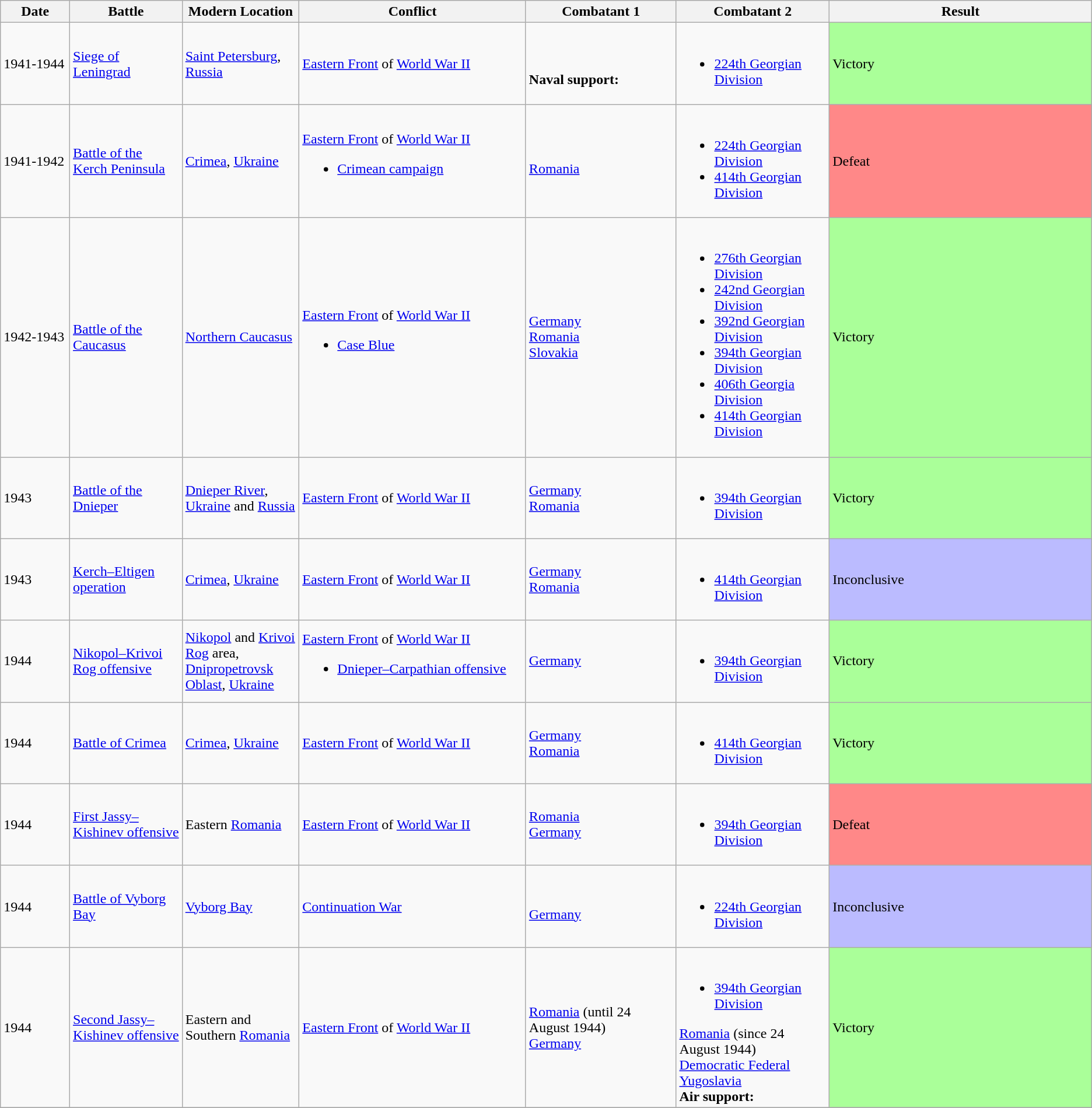<table class="wikitable" style="text-align: left;">
<tr>
<th width="78px">Date</th>
<th width="131px">Battle</th>
<th width="131px">Modern Location</th>
<th width="277px">Conflict</th>
<th width="180px">Combatant 1</th>
<th width="180px">Combatant 2</th>
<th width="330px">Result</th>
</tr>
<tr>
<td>1941-1944</td>
<td><a href='#'>Siege of Leningrad</a></td>
<td><a href='#'>Saint Petersburg</a>, <a href='#'>Russia</a> </td>
<td><a href='#'>Eastern Front</a> of <a href='#'>World War II</a></td>
<td><br><br><strong>Naval support:</strong><br></td>
<td><br><ul><li><a href='#'>224th Georgian Division</a></li></ul></td>
<td style="background:#AF9">Victory</td>
</tr>
<tr>
<td>1941-1942</td>
<td><a href='#'>Battle of the Kerch Peninsula</a></td>
<td><a href='#'>Crimea</a>, <a href='#'>Ukraine</a> </td>
<td><a href='#'>Eastern Front</a> of <a href='#'>World War II</a><br><ul><li><a href='#'>Crimean campaign</a></li></ul></td>
<td><br> <a href='#'>Romania</a></td>
<td><br><ul><li><a href='#'>224th Georgian Division</a></li><li><a href='#'>414th Georgian Division</a></li></ul></td>
<td style="background:#F88">Defeat</td>
</tr>
<tr>
<td>1942-1943</td>
<td><a href='#'>Battle of the Caucasus</a></td>
<td><a href='#'>Northern Caucasus</a> </td>
<td><a href='#'>Eastern Front</a> of <a href='#'>World War II</a><br><ul><li><a href='#'>Case Blue</a></li></ul></td>
<td> <a href='#'>Germany</a><br> <a href='#'>Romania</a><br> <a href='#'>Slovakia</a></td>
<td><br><ul><li><a href='#'>276th Georgian Division</a></li><li><a href='#'>242nd Georgian Division</a></li><li><a href='#'>392nd Georgian Division</a></li><li><a href='#'>394th Georgian Division</a></li><li><a href='#'>406th Georgia Division</a></li><li><a href='#'>414th Georgian Division</a></li></ul></td>
<td style="background:#AF9">Victory</td>
</tr>
<tr>
<td>1943</td>
<td><a href='#'>Battle of the Dnieper</a></td>
<td><a href='#'>Dnieper River</a>, <a href='#'>Ukraine</a>  and <a href='#'>Russia</a> </td>
<td><a href='#'>Eastern Front</a> of <a href='#'>World War II</a></td>
<td> <a href='#'>Germany</a><br> <a href='#'>Romania</a></td>
<td><br><ul><li><a href='#'>394th Georgian Division</a></li></ul></td>
<td style="background:#AF9">Victory</td>
</tr>
<tr>
<td>1943</td>
<td><a href='#'>Kerch–Eltigen operation</a></td>
<td><a href='#'>Crimea</a>, <a href='#'>Ukraine</a> </td>
<td><a href='#'>Eastern Front</a> of <a href='#'>World War II</a></td>
<td> <a href='#'>Germany</a><br> <a href='#'>Romania</a></td>
<td><br><ul><li><a href='#'>414th Georgian Division</a></li></ul></td>
<td style="background:#BBF">Inconclusive</td>
</tr>
<tr>
<td>1944</td>
<td><a href='#'>Nikopol–Krivoi Rog offensive</a></td>
<td><a href='#'>Nikopol</a> and <a href='#'>Krivoi Rog</a> area, <a href='#'>Dnipropetrovsk Oblast</a>, <a href='#'>Ukraine</a> </td>
<td><a href='#'>Eastern Front</a> of <a href='#'>World War II</a><br><ul><li><a href='#'>Dnieper–Carpathian offensive</a></li></ul></td>
<td> <a href='#'>Germany</a></td>
<td><br><ul><li><a href='#'>394th Georgian Division</a></li></ul></td>
<td style="background:#AF9">Victory</td>
</tr>
<tr>
<td>1944</td>
<td><a href='#'>Battle of Crimea</a></td>
<td><a href='#'>Crimea</a>, <a href='#'>Ukraine</a> </td>
<td><a href='#'>Eastern Front</a> of <a href='#'>World War II</a></td>
<td> <a href='#'>Germany</a><br> <a href='#'>Romania</a></td>
<td><br><ul><li><a href='#'>414th Georgian Division</a></li></ul></td>
<td style="background:#AF9">Victory</td>
</tr>
<tr>
<td>1944</td>
<td><a href='#'>First Jassy–Kishinev offensive</a></td>
<td>Eastern <a href='#'>Romania</a> </td>
<td><a href='#'>Eastern Front</a> of <a href='#'>World War II</a></td>
<td> <a href='#'>Romania</a><br> <a href='#'>Germany</a></td>
<td><br><ul><li><a href='#'>394th Georgian Division</a></li></ul></td>
<td style="background:#F88">Defeat</td>
</tr>
<tr>
<td>1944</td>
<td><a href='#'>Battle of Vyborg Bay</a></td>
<td><a href='#'>Vyborg Bay</a></td>
<td><a href='#'>Continuation War</a></td>
<td><br> <a href='#'>Germany</a></td>
<td><br><ul><li><a href='#'>224th Georgian Division</a></li></ul></td>
<td style="background:#BBF">Inconclusive</td>
</tr>
<tr>
<td>1944</td>
<td><a href='#'>Second Jassy–Kishinev offensive</a></td>
<td>Eastern and Southern <a href='#'>Romania</a> </td>
<td><a href='#'>Eastern Front</a> of <a href='#'>World War II</a></td>
<td> <a href='#'>Romania</a> (until 24 August 1944)<br> <a href='#'>Germany</a></td>
<td><br><ul><li><a href='#'>394th Georgian Division</a></li></ul> <a href='#'>Romania</a> (since 24 August 1944)<br> <a href='#'>Democratic Federal Yugoslavia</a><br><strong>Air support:</strong><br></td>
<td style="background:#AF9">Victory</td>
</tr>
<tr>
</tr>
</table>
